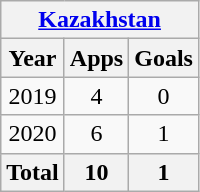<table class="wikitable" style="text-align:center">
<tr>
<th colspan=3><a href='#'>Kazakhstan</a></th>
</tr>
<tr>
<th>Year</th>
<th>Apps</th>
<th>Goals</th>
</tr>
<tr>
<td>2019</td>
<td>4</td>
<td>0</td>
</tr>
<tr>
<td>2020</td>
<td>6</td>
<td>1</td>
</tr>
<tr>
<th>Total</th>
<th>10</th>
<th>1</th>
</tr>
</table>
